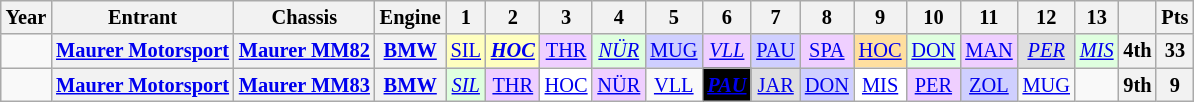<table class="wikitable" style="text-align:center; font-size:85%">
<tr>
<th>Year</th>
<th>Entrant</th>
<th>Chassis</th>
<th>Engine</th>
<th>1</th>
<th>2</th>
<th>3</th>
<th>4</th>
<th>5</th>
<th>6</th>
<th>7</th>
<th>8</th>
<th>9</th>
<th>10</th>
<th>11</th>
<th>12</th>
<th>13</th>
<th></th>
<th>Pts</th>
</tr>
<tr>
<td></td>
<th nowrap><a href='#'>Maurer Motorsport</a></th>
<th nowrap><a href='#'>Maurer MM82</a></th>
<th nowrap><a href='#'>BMW</a></th>
<td style="background:#FFFFBF;"><a href='#'>SIL</a><br></td>
<td style="background:#FFFFBF;"><strong><em><a href='#'>HOC</a></em></strong><br></td>
<td style="background:#EFCFFF;"><a href='#'>THR</a><br></td>
<td style="background:#dfffdf;"><em><a href='#'>NÜR</a></em><br></td>
<td style="background:#CFCFFF;"><a href='#'>MUG</a><br></td>
<td style="background:#EFCFFF;"><em><a href='#'>VLL</a></em><br></td>
<td style="background:#CFCFFF;"><a href='#'>PAU</a><br></td>
<td style="background:#EFCFFF;"><a href='#'>SPA</a><br></td>
<td style="background:#FFDF9F;"><a href='#'>HOC</a><br></td>
<td style="background:#dfffdf;"><a href='#'>DON</a><br></td>
<td style="background:#EFCFFF;"><a href='#'>MAN</a><br></td>
<td style="background:#DFDFDF;"><em><a href='#'>PER</a></em><br></td>
<td style="background:#dfffdf;"><em><a href='#'>MIS</a></em><br></td>
<th>4th</th>
<th>33</th>
</tr>
<tr>
<td></td>
<th nowrap><a href='#'>Maurer Motorsport</a></th>
<th nowrap><a href='#'>Maurer MM83</a></th>
<th nowrap><a href='#'>BMW</a></th>
<td style="background:#dfffdf;"><em><a href='#'>SIL</a></em><br></td>
<td style="background:#EFCFFF;"><a href='#'>THR</a><br></td>
<td style="background:#ffffff;"><a href='#'>HOC</a><br></td>
<td style="background:#EFCFFF;"><a href='#'>NÜR</a><br></td>
<td><a href='#'>VLL</a></td>
<td style="background:#000000; color:#ffffff"><strong><em><a href='#'><span>PAU</span></a></em></strong><br></td>
<td style="background:#DFDFDF;"><a href='#'>JAR</a><br></td>
<td style="background:#CFCFFF;"><a href='#'>DON</a><br></td>
<td style="background:#ffffff;"><a href='#'>MIS</a><br></td>
<td style="background:#EFCFFF;"><a href='#'>PER</a><br></td>
<td style="background:#CFCFFF;"><a href='#'>ZOL</a><br></td>
<td><a href='#'>MUG</a></td>
<td></td>
<th>9th</th>
<th>9</th>
</tr>
</table>
